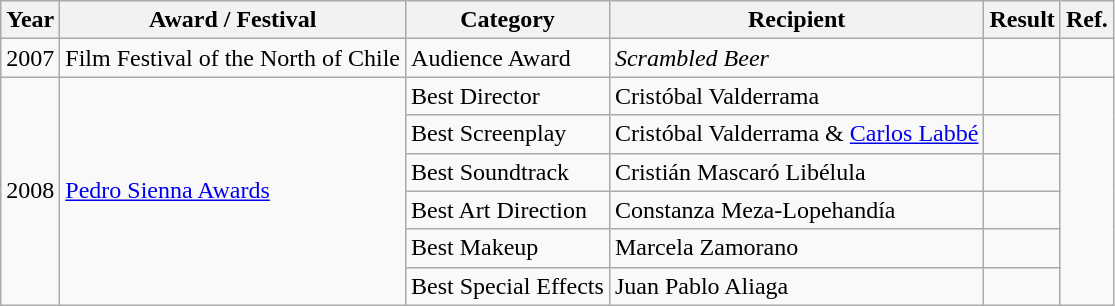<table class="wikitable">
<tr>
<th>Year</th>
<th>Award / Festival</th>
<th>Category</th>
<th>Recipient</th>
<th>Result</th>
<th>Ref.</th>
</tr>
<tr>
<td>2007</td>
<td>Film Festival of the North of Chile</td>
<td>Audience Award</td>
<td><em>Scrambled Beer</em></td>
<td></td>
<td></td>
</tr>
<tr>
<td rowspan="6">2008</td>
<td rowspan="6"><a href='#'>Pedro Sienna Awards</a></td>
<td>Best Director</td>
<td>Cristóbal Valderrama</td>
<td></td>
<td rowspan="6"></td>
</tr>
<tr>
<td>Best Screenplay</td>
<td>Cristóbal Valderrama & <a href='#'>Carlos Labbé</a></td>
<td></td>
</tr>
<tr>
<td>Best Soundtrack</td>
<td>Cristián Mascaró Libélula</td>
<td></td>
</tr>
<tr>
<td>Best Art Direction</td>
<td>Constanza Meza-Lopehandía</td>
<td></td>
</tr>
<tr>
<td>Best Makeup</td>
<td>Marcela Zamorano</td>
<td></td>
</tr>
<tr>
<td>Best Special Effects</td>
<td>Juan Pablo Aliaga</td>
<td></td>
</tr>
</table>
